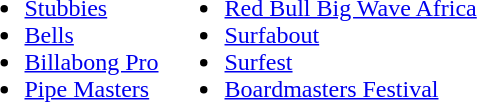<table>
<tr>
<td><br><ul><li><a href='#'>Stubbies</a></li><li><a href='#'>Bells</a></li><li><a href='#'>Billabong Pro</a></li><li><a href='#'>Pipe Masters</a></li></ul></td>
<td><br><ul><li><a href='#'>Red Bull Big Wave Africa</a></li><li><a href='#'>Surfabout</a></li><li><a href='#'>Surfest</a></li><li><a href='#'>Boardmasters Festival</a></li></ul></td>
</tr>
</table>
